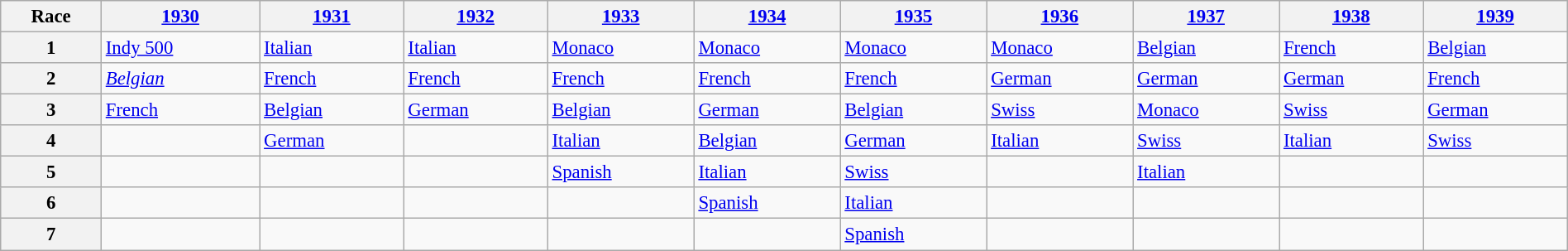<table class="wikitable" style="font-size: 95%; width: 100%;">
<tr>
<th>Race</th>
<th><a href='#'>1930</a></th>
<th><a href='#'>1931</a></th>
<th><a href='#'>1932</a></th>
<th><a href='#'>1933</a></th>
<th><a href='#'>1934</a></th>
<th><a href='#'>1935</a></th>
<th><a href='#'>1936</a></th>
<th><a href='#'>1937</a></th>
<th><a href='#'>1938</a></th>
<th><a href='#'>1939</a></th>
</tr>
<tr>
<th>1</th>
<td> <a href='#'>Indy 500</a></td>
<td> <a href='#'>Italian</a></td>
<td> <a href='#'>Italian</a></td>
<td> <a href='#'>Monaco</a></td>
<td> <a href='#'>Monaco</a></td>
<td> <a href='#'>Monaco</a></td>
<td> <a href='#'>Monaco</a></td>
<td> <a href='#'>Belgian</a></td>
<td> <a href='#'>French</a></td>
<td> <a href='#'>Belgian</a></td>
</tr>
<tr>
<th>2</th>
<td> <em><a href='#'>Belgian</a></em></td>
<td> <a href='#'>French</a></td>
<td> <a href='#'>French</a></td>
<td> <a href='#'>French</a></td>
<td> <a href='#'>French</a></td>
<td> <a href='#'>French</a></td>
<td> <a href='#'>German</a></td>
<td> <a href='#'>German</a></td>
<td> <a href='#'>German</a></td>
<td> <a href='#'>French</a></td>
</tr>
<tr>
<th>3</th>
<td> <a href='#'>French</a></td>
<td> <a href='#'>Belgian</a></td>
<td> <a href='#'>German</a></td>
<td> <a href='#'>Belgian</a></td>
<td> <a href='#'>German</a></td>
<td> <a href='#'>Belgian</a></td>
<td> <a href='#'>Swiss</a></td>
<td> <a href='#'>Monaco</a></td>
<td> <a href='#'>Swiss</a></td>
<td> <a href='#'>German</a></td>
</tr>
<tr>
<th>4</th>
<td></td>
<td> <a href='#'>German</a></td>
<td></td>
<td> <a href='#'>Italian</a></td>
<td> <a href='#'>Belgian</a></td>
<td> <a href='#'>German</a></td>
<td> <a href='#'>Italian</a></td>
<td> <a href='#'>Swiss</a></td>
<td> <a href='#'>Italian</a></td>
<td> <a href='#'>Swiss</a></td>
</tr>
<tr>
<th>5</th>
<td></td>
<td></td>
<td></td>
<td> <a href='#'>Spanish</a></td>
<td> <a href='#'>Italian</a></td>
<td> <a href='#'>Swiss</a></td>
<td></td>
<td> <a href='#'>Italian</a></td>
<td></td>
<td></td>
</tr>
<tr>
<th>6</th>
<td></td>
<td></td>
<td></td>
<td></td>
<td> <a href='#'>Spanish</a></td>
<td> <a href='#'>Italian</a></td>
<td></td>
<td></td>
<td></td>
<td></td>
</tr>
<tr>
<th>7</th>
<td></td>
<td></td>
<td></td>
<td></td>
<td></td>
<td> <a href='#'>Spanish</a></td>
<td></td>
<td></td>
<td></td>
<td></td>
</tr>
</table>
